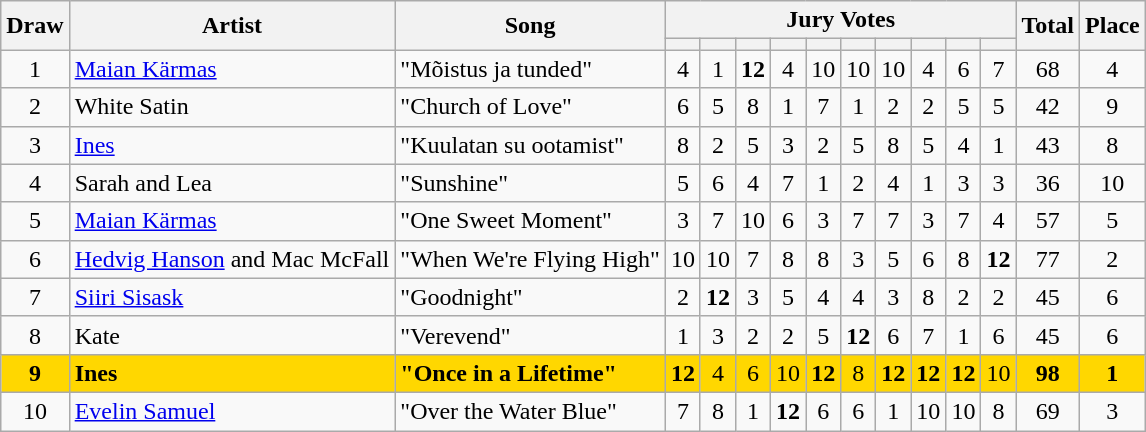<table class="sortable wikitable" style="margin: 1em auto 1em auto; text-align:center">
<tr>
<th rowspan="2">Draw</th>
<th rowspan="2">Artist</th>
<th rowspan="2">Song</th>
<th colspan="10">Jury Votes</th>
<th rowspan="2">Total</th>
<th rowspan="2">Place</th>
</tr>
<tr>
<th></th>
<th></th>
<th></th>
<th></th>
<th></th>
<th></th>
<th></th>
<th></th>
<th></th>
<th></th>
</tr>
<tr>
<td>1</td>
<td align="left"><a href='#'>Maian Kärmas</a></td>
<td align="left">"Mõistus ja tunded"</td>
<td>4</td>
<td>1</td>
<td><strong>12</strong></td>
<td>4</td>
<td>10</td>
<td>10</td>
<td>10</td>
<td>4</td>
<td>6</td>
<td>7</td>
<td>68</td>
<td>4</td>
</tr>
<tr>
<td>2</td>
<td align="left">White Satin</td>
<td align="left">"Church of Love"</td>
<td>6</td>
<td>5</td>
<td>8</td>
<td>1</td>
<td>7</td>
<td>1</td>
<td>2</td>
<td>2</td>
<td>5</td>
<td>5</td>
<td>42</td>
<td>9</td>
</tr>
<tr>
<td>3</td>
<td align="left"><a href='#'>Ines</a></td>
<td align="left">"Kuulatan su ootamist"</td>
<td>8</td>
<td>2</td>
<td>5</td>
<td>3</td>
<td>2</td>
<td>5</td>
<td>8</td>
<td>5</td>
<td>4</td>
<td>1</td>
<td>43</td>
<td>8</td>
</tr>
<tr>
<td>4</td>
<td align="left">Sarah and Lea</td>
<td align="left">"Sunshine"</td>
<td>5</td>
<td>6</td>
<td>4</td>
<td>7</td>
<td>1</td>
<td>2</td>
<td>4</td>
<td>1</td>
<td>3</td>
<td>3</td>
<td>36</td>
<td>10</td>
</tr>
<tr>
<td>5</td>
<td align="left"><a href='#'>Maian Kärmas</a></td>
<td align="left">"One Sweet Moment"</td>
<td>3</td>
<td>7</td>
<td>10</td>
<td>6</td>
<td>3</td>
<td>7</td>
<td>7</td>
<td>3</td>
<td>7</td>
<td>4</td>
<td>57</td>
<td>5</td>
</tr>
<tr>
<td>6</td>
<td align="left"><a href='#'>Hedvig Hanson</a> and Mac McFall</td>
<td align="left">"When We're Flying High"</td>
<td>10</td>
<td>10</td>
<td>7</td>
<td>8</td>
<td>8</td>
<td>3</td>
<td>5</td>
<td>6</td>
<td>8</td>
<td><strong>12</strong></td>
<td>77</td>
<td>2</td>
</tr>
<tr>
<td>7</td>
<td align="left"><a href='#'>Siiri Sisask</a></td>
<td align="left">"Goodnight"</td>
<td>2</td>
<td><strong>12</strong></td>
<td>3</td>
<td>5</td>
<td>4</td>
<td>4</td>
<td>3</td>
<td>8</td>
<td>2</td>
<td>2</td>
<td>45</td>
<td>6</td>
</tr>
<tr>
<td>8</td>
<td align="left">Kate</td>
<td align="left">"Verevend"</td>
<td>1</td>
<td>3</td>
<td>2</td>
<td>2</td>
<td>5</td>
<td><strong>12</strong></td>
<td>6</td>
<td>7</td>
<td>1</td>
<td>6</td>
<td>45</td>
<td>6</td>
</tr>
<tr style="background:gold;">
<td><strong>9</strong></td>
<td align="left"><strong>Ines</strong></td>
<td align="left"><strong>"Once in a Lifetime"</strong></td>
<td><strong>12</strong></td>
<td>4</td>
<td>6</td>
<td>10</td>
<td><strong>12</strong></td>
<td>8</td>
<td><strong>12</strong></td>
<td><strong>12</strong></td>
<td><strong>12</strong></td>
<td>10</td>
<td><strong>98</strong></td>
<td><strong>1</strong></td>
</tr>
<tr>
<td>10</td>
<td align="left"><a href='#'>Evelin Samuel</a></td>
<td align="left">"Over the Water Blue"</td>
<td>7</td>
<td>8</td>
<td>1</td>
<td><strong>12</strong></td>
<td>6</td>
<td>6</td>
<td>1</td>
<td>10</td>
<td>10</td>
<td>8</td>
<td>69</td>
<td>3</td>
</tr>
</table>
